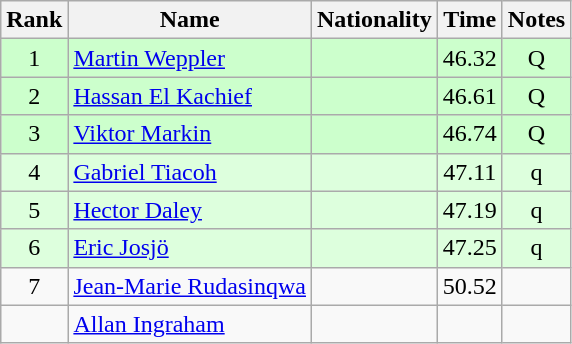<table class="wikitable sortable" style="text-align:center">
<tr>
<th>Rank</th>
<th>Name</th>
<th>Nationality</th>
<th>Time</th>
<th>Notes</th>
</tr>
<tr style="background:#ccffcc;">
<td align="center">1</td>
<td align=left><a href='#'>Martin Weppler</a></td>
<td align=left></td>
<td align="center">46.32</td>
<td>Q</td>
</tr>
<tr style="background:#ccffcc;">
<td align="center">2</td>
<td align=left><a href='#'>Hassan El Kachief</a></td>
<td align=left></td>
<td align="center">46.61</td>
<td>Q</td>
</tr>
<tr style="background:#ccffcc;">
<td align="center">3</td>
<td align=left><a href='#'>Viktor Markin</a></td>
<td align=left></td>
<td align="center">46.74</td>
<td>Q</td>
</tr>
<tr style="background:#ddffdd;">
<td align="center">4</td>
<td align=left><a href='#'>Gabriel Tiacoh</a></td>
<td align=left></td>
<td align="center">47.11</td>
<td>q</td>
</tr>
<tr style="background:#ddffdd;">
<td align="center">5</td>
<td align=left><a href='#'>Hector Daley</a></td>
<td align=left></td>
<td align="center">47.19</td>
<td>q</td>
</tr>
<tr style="background:#ddffdd;">
<td align="center">6</td>
<td align=left><a href='#'>Eric Josjö</a></td>
<td align=left></td>
<td align="center">47.25</td>
<td>q</td>
</tr>
<tr>
<td align="center">7</td>
<td align=left><a href='#'>Jean-Marie Rudasinqwa</a></td>
<td align=left></td>
<td align="center">50.52</td>
<td></td>
</tr>
<tr>
<td align="center"></td>
<td align=left><a href='#'>Allan Ingraham</a></td>
<td align=left></td>
<td></td>
<td align="center"></td>
</tr>
</table>
